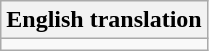<table class="wikitable">
<tr>
<th>English translation</th>
</tr>
<tr style="vertical-align:top;white-space:nowrap;">
<td></td>
</tr>
</table>
